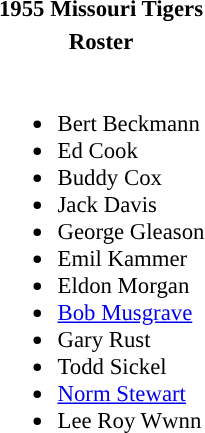<table class="toccolours" style="font-size:95%;">
<tr>
<th colspan="7">1955 Missouri Tigers</th>
</tr>
<tr>
<th colspan="7">Roster</th>
</tr>
<tr>
<td valign="top"><br><ul><li>Bert Beckmann</li><li>Ed Cook</li><li>Buddy Cox</li><li>Jack Davis</li><li>George Gleason</li><li>Emil Kammer</li><li>Eldon Morgan</li><li><a href='#'>Bob Musgrave</a></li><li>Gary Rust</li><li>Todd Sickel</li><li><a href='#'>Norm Stewart</a></li><li>Lee Roy Wwnn</li></ul></td>
</tr>
</table>
